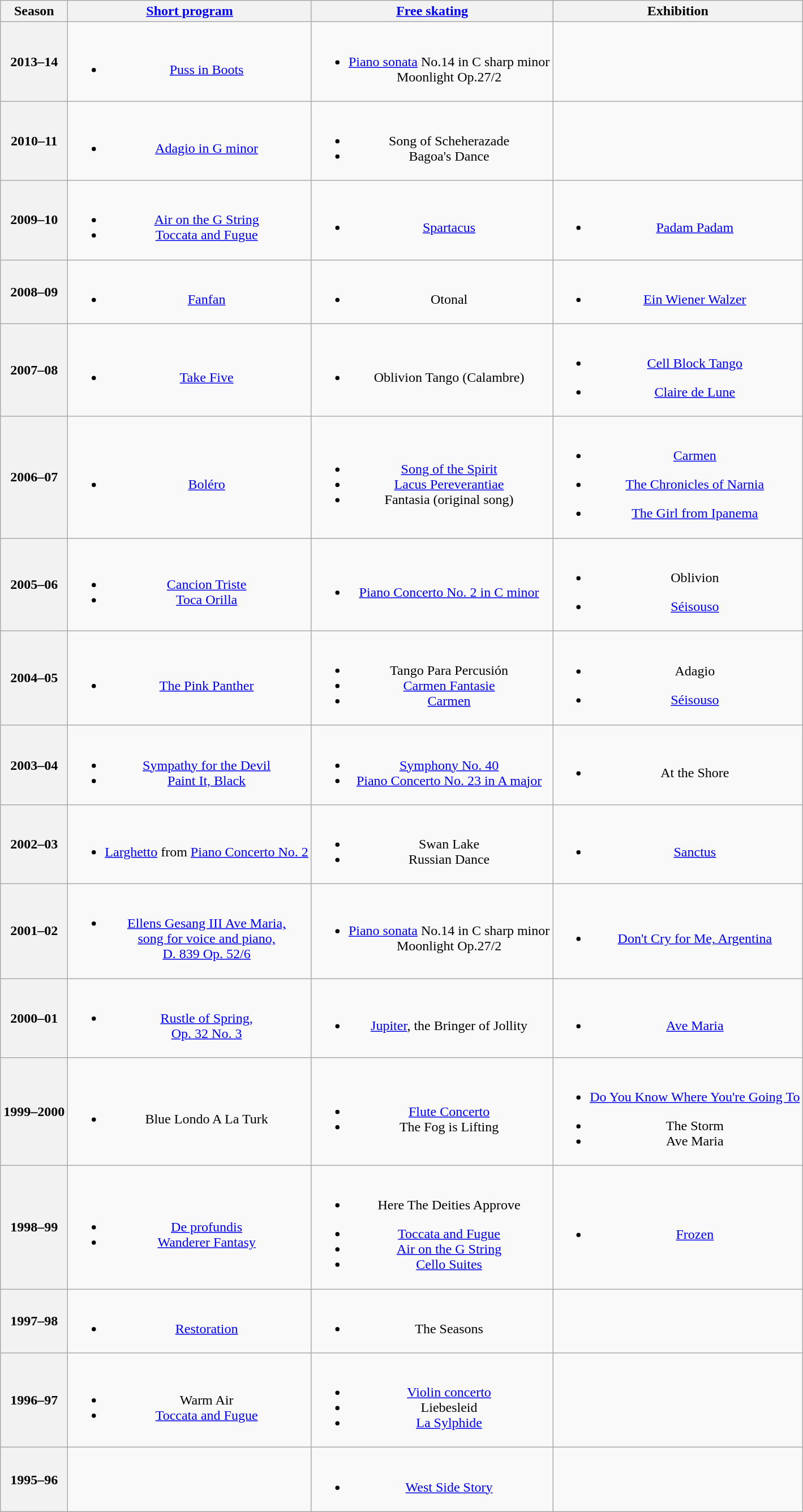<table class="wikitable" style="text-align: center">
<tr>
<th>Season</th>
<th><a href='#'>Short program</a></th>
<th><a href='#'>Free skating</a></th>
<th>Exhibition</th>
</tr>
<tr>
<th>2013–14</th>
<td><br><ul><li><a href='#'>Puss in Boots</a> <br></li></ul></td>
<td><br><ul><li><a href='#'>Piano sonata</a> No.14 in C sharp minor <br> Moonlight Op.27/2 <br></li></ul></td>
<td></td>
</tr>
<tr>
<th>2010–11 <br></th>
<td><br><ul><li><a href='#'>Adagio in G minor</a> <br></li></ul></td>
<td><br><ul><li>Song of Scheherazade <br></li><li>Bagoa's Dance <br></li></ul></td>
<td></td>
</tr>
<tr>
<th>2009–10 <br></th>
<td><br><ul><li><a href='#'>Air on the G String</a></li><li><a href='#'>Toccata and Fugue</a> <br></li></ul></td>
<td><br><ul><li><a href='#'>Spartacus</a> <br></li></ul></td>
<td><br><ul><li><a href='#'>Padam Padam</a> <br></li></ul></td>
</tr>
<tr>
<th>2008–09 <br></th>
<td><br><ul><li><a href='#'>Fanfan</a> <br></li></ul></td>
<td><br><ul><li>Otonal <br></li></ul></td>
<td><br><ul><li><a href='#'>Ein Wiener Walzer</a> <br></li></ul></td>
</tr>
<tr>
<th>2007–08 <br></th>
<td><br><ul><li><a href='#'>Take Five</a> <br></li></ul></td>
<td><br><ul><li>Oblivion Tango (Calambre) <br></li></ul></td>
<td><br><ul><li><a href='#'>Cell Block Tango</a> <br></li></ul><ul><li><a href='#'>Claire de Lune</a> <br></li></ul></td>
</tr>
<tr>
<th>2006–07 <br></th>
<td><br><ul><li><a href='#'>Boléro</a> <br></li></ul></td>
<td><br><ul><li><a href='#'>Song of the Spirit</a></li><li><a href='#'>Lacus Pereverantiae</a></li><li>Fantasia (original song) <br></li></ul></td>
<td><br><ul><li><a href='#'>Carmen</a> <br></li></ul><ul><li><a href='#'>The Chronicles of Narnia</a> <br></li></ul><ul><li><a href='#'>The Girl from Ipanema</a> <br></li></ul></td>
</tr>
<tr>
<th>2005–06 <br></th>
<td><br><ul><li><a href='#'>Cancion Triste</a></li><li><a href='#'>Toca Orilla</a> <br></li></ul></td>
<td><br><ul><li><a href='#'>Piano Concerto No. 2 in C minor</a> <br></li></ul></td>
<td><br><ul><li>Oblivion <br></li></ul><ul><li><a href='#'>Séisouso</a> <br></li></ul></td>
</tr>
<tr>
<th>2004–05 <br></th>
<td><br><ul><li><a href='#'>The Pink Panther</a> <br></li></ul></td>
<td><br><ul><li>Tango Para Percusión <br></li><li><a href='#'>Carmen Fantasie</a> <br></li><li><a href='#'>Carmen</a> <br></li></ul></td>
<td><br><ul><li>Adagio <br></li></ul><ul><li><a href='#'>Séisouso</a> <br></li></ul></td>
</tr>
<tr>
<th>2003–04 <br></th>
<td><br><ul><li><a href='#'>Sympathy for the Devil</a></li><li><a href='#'>Paint It, Black</a> <br></li></ul></td>
<td><br><ul><li><a href='#'>Symphony No. 40</a></li><li><a href='#'>Piano Concerto No. 23 in A major</a> <br></li></ul></td>
<td><br><ul><li>At the Shore <br></li></ul></td>
</tr>
<tr>
<th>2002–03 <br></th>
<td><br><ul><li><a href='#'>Larghetto</a> from <a href='#'>Piano Concerto No. 2</a> <br></li></ul></td>
<td><br><ul><li>Swan Lake</li><li>Russian Dance <br></li></ul></td>
<td><br><ul><li><a href='#'>Sanctus</a> <br></li></ul></td>
</tr>
<tr>
<th>2001–02 <br></th>
<td><br><ul><li><a href='#'>Ellens Gesang III Ave Maria, <br>song for voice and piano, <br> D. 839 Op. 52/6</a> <br></li></ul></td>
<td><br><ul><li><a href='#'>Piano sonata</a> No.14 in C sharp minor <br> Moonlight Op.27/2 <br></li></ul></td>
<td><br><ul><li><a href='#'>Don't Cry for Me, Argentina</a> <br></li></ul></td>
</tr>
<tr>
<th>2000–01 <br></th>
<td><br><ul><li><a href='#'>Rustle of Spring, <br> Op. 32 No. 3</a> <br></li></ul></td>
<td><br><ul><li><a href='#'>Jupiter</a>, the Bringer of Jollity <br></li></ul></td>
<td><br><ul><li><a href='#'>Ave Maria</a> <br></li></ul></td>
</tr>
<tr>
<th>1999–2000</th>
<td><br><ul><li>Blue Londo A La Turk <br></li></ul></td>
<td><br><ul><li><a href='#'>Flute Concerto</a></li><li>The Fog is Lifting <br></li></ul></td>
<td><br><ul><li><a href='#'>Do You Know Where You're Going To</a> <br></li></ul><ul><li>The Storm <br></li><li>Ave Maria <br></li></ul></td>
</tr>
<tr>
<th>1998–99 <br></th>
<td><br><ul><li><a href='#'>De profundis</a></li><li><a href='#'>Wanderer Fantasy</a> <br></li></ul></td>
<td><br><ul><li>Here The Deities Approve <br></li></ul><ul><li><a href='#'>Toccata and Fugue</a></li><li><a href='#'>Air on the G String</a></li><li><a href='#'>Cello Suites</a> <br></li></ul></td>
<td><br><ul><li><a href='#'>Frozen</a> <br></li></ul></td>
</tr>
<tr>
<th>1997–98</th>
<td><br><ul><li><a href='#'>Restoration</a> <br></li></ul></td>
<td><br><ul><li>The Seasons <br></li></ul></td>
<td></td>
</tr>
<tr>
<th>1996–97</th>
<td><br><ul><li>Warm Air</li><li><a href='#'>Toccata and Fugue</a> <br></li></ul></td>
<td><br><ul><li><a href='#'>Violin concerto</a></li><li>Liebesleid</li><li><a href='#'>La Sylphide</a> <br></li></ul></td>
<td></td>
</tr>
<tr>
<th>1995–96</th>
<td></td>
<td><br><ul><li><a href='#'>West Side Story</a> <br></li></ul></td>
<td></td>
</tr>
</table>
